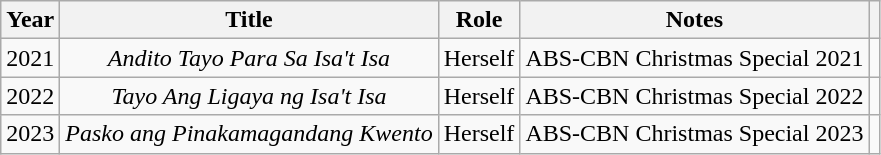<table class="wikitable sortable" style="text-align: center">
<tr>
<th>Year</th>
<th>Title</th>
<th>Role</th>
<th class="unsortable">Notes</th>
<th class="unsortable"></th>
</tr>
<tr>
<td>2021</td>
<td><em>Andito Tayo Para Sa Isa't Isa</em></td>
<td>Herself</td>
<td>ABS-CBN Christmas Special 2021</td>
<td></td>
</tr>
<tr>
<td>2022</td>
<td><em>Tayo Ang Ligaya ng Isa't Isa</em></td>
<td>Herself</td>
<td>ABS-CBN Christmas Special 2022</td>
<td></td>
</tr>
<tr>
<td>2023</td>
<td><em>Pasko ang Pinakamagandang Kwento</em></td>
<td>Herself</td>
<td>ABS-CBN Christmas Special 2023</td>
<td></td>
</tr>
</table>
